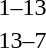<table style="text-align:center">
<tr>
<th width=200></th>
<th width=100></th>
<th width=200></th>
</tr>
<tr>
<td align=right></td>
<td>1–13</td>
<td align=left><strong></strong></td>
</tr>
<tr>
<td align=right><strong></strong></td>
<td>13–7</td>
<td align=left></td>
</tr>
</table>
